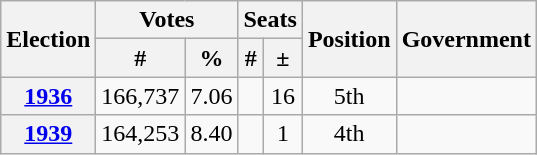<table class="wikitable" style="text-align:center">
<tr>
<th rowspan=2>Election</th>
<th colspan=2>Votes</th>
<th colspan=2>Seats</th>
<th rowspan=2>Position</th>
<th rowspan=2>Government</th>
</tr>
<tr>
<th>#</th>
<th>%</th>
<th>#</th>
<th>±</th>
</tr>
<tr>
<th><a href='#'>1936</a></th>
<td>166,737</td>
<td>7.06</td>
<td></td>
<td> 16</td>
<td> 5th</td>
<td></td>
</tr>
<tr>
<th><a href='#'>1939</a></th>
<td>164,253</td>
<td>8.40</td>
<td></td>
<td> 1</td>
<td> 4th</td>
<td></td>
</tr>
</table>
